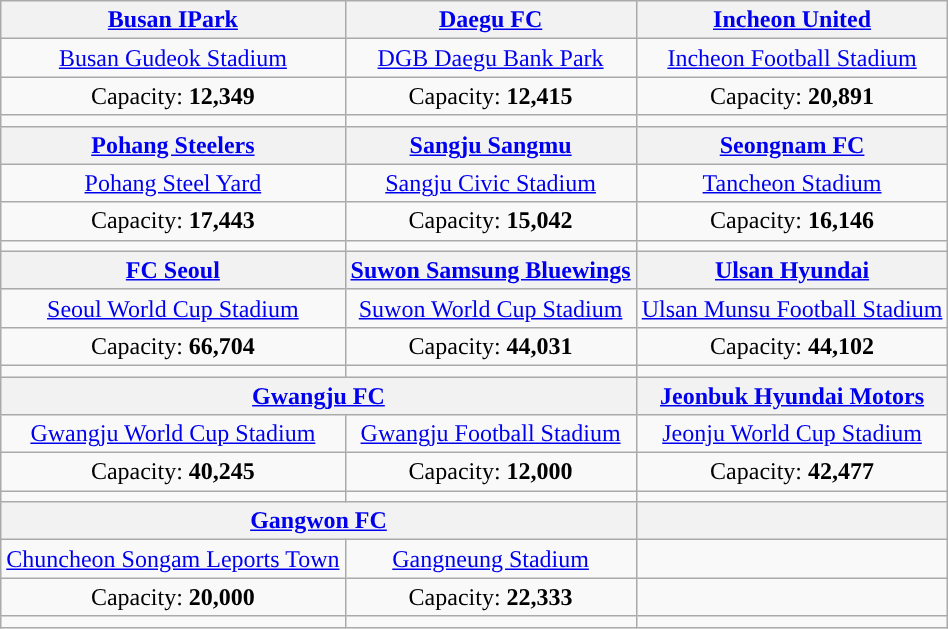<table class="wikitable" style="text-align:center">
<tr>
<th><a href='#'>Busan IPark</a></th>
<th><a href='#'>Daegu FC</a></th>
<th><a href='#'>Incheon United</a></th>
</tr>
<tr>
<td><a href='#'>Busan Gudeok Stadium</a></td>
<td><a href='#'>DGB Daegu Bank Park</a></td>
<td><a href='#'>Incheon Football Stadium</a></td>
</tr>
<tr>
<td>Capacity: <strong>12,349</strong></td>
<td>Capacity: <strong>12,415</strong></td>
<td>Capacity: <strong>20,891</strong></td>
</tr>
<tr>
<td></td>
<td></td>
<td></td>
</tr>
<tr>
<th><a href='#'>Pohang Steelers</a></th>
<th><a href='#'>Sangju Sangmu</a></th>
<th><a href='#'>Seongnam FC</a></th>
</tr>
<tr>
<td><a href='#'>Pohang Steel Yard</a></td>
<td><a href='#'>Sangju Civic Stadium</a></td>
<td><a href='#'>Tancheon Stadium</a></td>
</tr>
<tr>
<td>Capacity: <strong>17,443</strong></td>
<td>Capacity: <strong>15,042</strong></td>
<td>Capacity: <strong>16,146</strong></td>
</tr>
<tr>
<td></td>
<td></td>
<td></td>
</tr>
<tr>
<th><a href='#'>FC Seoul</a></th>
<th><a href='#'>Suwon Samsung Bluewings</a></th>
<th><a href='#'>Ulsan Hyundai</a></th>
</tr>
<tr>
<td><a href='#'>Seoul World Cup Stadium</a></td>
<td><a href='#'>Suwon World Cup Stadium</a></td>
<td><a href='#'>Ulsan Munsu Football Stadium</a></td>
</tr>
<tr>
<td>Capacity: <strong>66,704</strong></td>
<td>Capacity: <strong>44,031</strong></td>
<td>Capacity: <strong>44,102</strong></td>
</tr>
<tr>
<td></td>
<td></td>
<td></td>
</tr>
<tr>
<th colspan="2'"><a href='#'>Gwangju FC</a></th>
<th><a href='#'>Jeonbuk Hyundai Motors</a></th>
</tr>
<tr>
<td><a href='#'>Gwangju World Cup Stadium</a></td>
<td><a href='#'>Gwangju Football Stadium</a></td>
<td><a href='#'>Jeonju World Cup Stadium</a></td>
</tr>
<tr>
<td>Capacity: <strong>40,245</strong></td>
<td>Capacity: <strong>12,000</strong></td>
<td>Capacity: <strong>42,477</strong></td>
</tr>
<tr>
<td></td>
<td></td>
<td></td>
</tr>
<tr>
<th colspan="2"><a href='#'>Gangwon FC</a></th>
<th></th>
</tr>
<tr>
<td><a href='#'>Chuncheon Songam Leports Town</a></td>
<td><a href='#'>Gangneung Stadium</a></td>
<td></td>
</tr>
<tr>
<td>Capacity: <strong>20,000</strong></td>
<td>Capacity: <strong>22,333</strong></td>
<td></td>
</tr>
<tr>
<td></td>
<td></td>
<td></td>
</tr>
</table>
